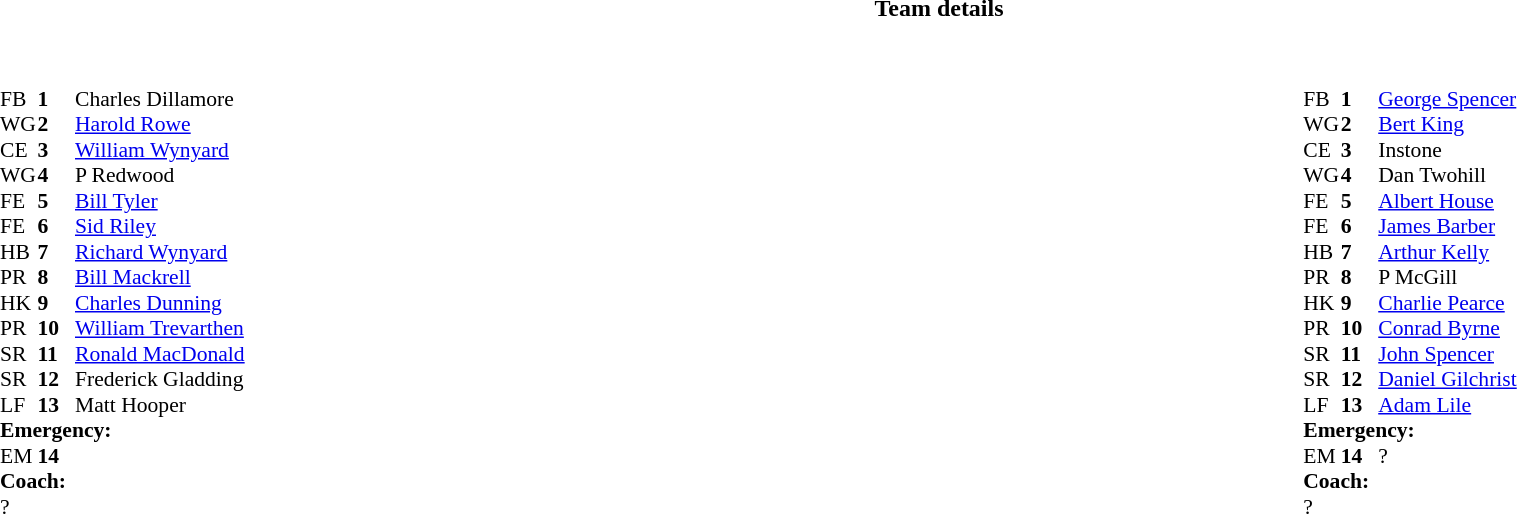<table border="0" width="100%" class="collapsible collapsed">
<tr>
<th>Team details</th>
</tr>
<tr>
<td><br><table width="100%">
<tr>
<td valign="top" width="50%"><br><table style="font-size: 90%" cellspacing="0" cellpadding="0">
<tr>
<th width="25"></th>
<th width="25"></th>
</tr>
<tr>
<td>FB</td>
<td><strong>1</strong></td>
<td>Charles Dillamore</td>
</tr>
<tr>
<td>WG</td>
<td><strong>2</strong></td>
<td><a href='#'>Harold Rowe</a></td>
</tr>
<tr>
<td>CE</td>
<td><strong>3</strong></td>
<td><a href='#'>William Wynyard</a></td>
</tr>
<tr>
<td>WG</td>
<td><strong>4</strong></td>
<td>P Redwood</td>
</tr>
<tr>
<td>FE</td>
<td><strong>5</strong></td>
<td><a href='#'>Bill Tyler</a></td>
</tr>
<tr>
<td>FE</td>
<td><strong>6</strong></td>
<td><a href='#'>Sid Riley</a></td>
</tr>
<tr>
<td>HB</td>
<td><strong>7</strong></td>
<td><a href='#'>Richard Wynyard</a></td>
</tr>
<tr>
<td>PR</td>
<td><strong>8</strong></td>
<td><a href='#'>Bill Mackrell</a></td>
</tr>
<tr>
<td>HK</td>
<td><strong>9</strong></td>
<td><a href='#'>Charles Dunning</a></td>
</tr>
<tr>
<td>PR</td>
<td><strong>10</strong></td>
<td><a href='#'>William Trevarthen</a></td>
</tr>
<tr>
<td>SR</td>
<td><strong>11</strong></td>
<td><a href='#'>Ronald MacDonald</a></td>
</tr>
<tr>
<td>SR</td>
<td><strong>12</strong></td>
<td>Frederick Gladding</td>
</tr>
<tr>
<td>LF</td>
<td><strong>13</strong></td>
<td>Matt Hooper</td>
</tr>
<tr>
<td colspan=3><strong>Emergency:</strong></td>
</tr>
<tr>
<td>EM</td>
<td><strong>14</strong></td>
<td></td>
</tr>
<tr>
<td colspan=3><strong>Coach:</strong></td>
</tr>
<tr>
<td colspan="3">?</td>
</tr>
</table>
</td>
<td valign="top" width="50%"><br><table style="font-size: 90%" cellspacing="0" cellpadding="0" align="center">
<tr>
<th width="25"></th>
<th width="25"></th>
</tr>
<tr>
<td>FB</td>
<td><strong>1</strong></td>
<td><a href='#'>George Spencer</a></td>
</tr>
<tr>
<td>WG</td>
<td><strong>2</strong></td>
<td><a href='#'>Bert King</a></td>
</tr>
<tr>
<td>CE</td>
<td><strong>3</strong></td>
<td>Instone</td>
</tr>
<tr>
<td>WG</td>
<td><strong>4</strong></td>
<td>Dan Twohill</td>
</tr>
<tr>
<td>FE</td>
<td><strong>5</strong></td>
<td><a href='#'>Albert House</a></td>
</tr>
<tr>
<td>FE</td>
<td><strong>6</strong></td>
<td><a href='#'>James Barber</a></td>
</tr>
<tr>
<td>HB</td>
<td><strong>7</strong></td>
<td><a href='#'>Arthur Kelly</a></td>
</tr>
<tr>
<td>PR</td>
<td><strong>8</strong></td>
<td>P McGill</td>
</tr>
<tr>
<td>HK</td>
<td><strong>9</strong></td>
<td><a href='#'>Charlie Pearce</a></td>
</tr>
<tr>
<td>PR</td>
<td><strong>10</strong></td>
<td><a href='#'>Conrad Byrne</a></td>
</tr>
<tr>
<td>SR</td>
<td><strong>11</strong></td>
<td><a href='#'>John Spencer</a></td>
</tr>
<tr>
<td>SR</td>
<td><strong>12</strong></td>
<td><a href='#'>Daniel Gilchrist</a></td>
</tr>
<tr>
<td>LF</td>
<td><strong>13</strong></td>
<td><a href='#'>Adam Lile</a></td>
</tr>
<tr>
<td colspan=3><strong>Emergency:</strong></td>
</tr>
<tr>
<td>EM</td>
<td><strong>14</strong></td>
<td>?</td>
</tr>
<tr>
<td colspan=3><strong>Coach:</strong></td>
</tr>
<tr>
<td colspan="3">?</td>
</tr>
</table>
</td>
</tr>
</table>
</td>
</tr>
</table>
